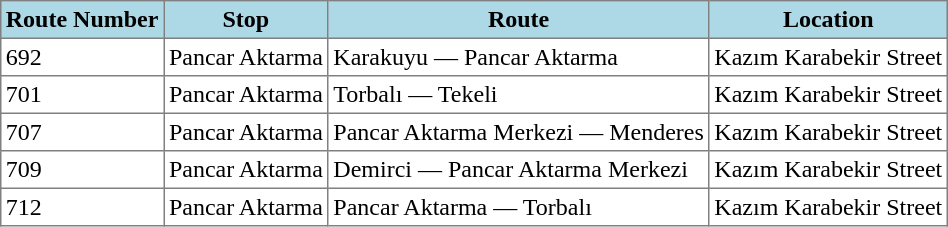<table class="toccolours" cellpadding="3" border="1" style="margin:1em auto; border-collapse:collapse">
<tr style="background:lightblue;">
<th>Route Number</th>
<th>Stop</th>
<th>Route</th>
<th>Location</th>
</tr>
<tr>
<td>692</td>
<td>Pancar Aktarma</td>
<td>Karakuyu — Pancar Aktarma</td>
<td>Kazım Karabekir Street</td>
</tr>
<tr>
<td>701</td>
<td>Pancar Aktarma</td>
<td>Torbalı — Tekeli</td>
<td>Kazım Karabekir Street</td>
</tr>
<tr>
<td>707</td>
<td>Pancar Aktarma</td>
<td>Pancar Aktarma Merkezi — Menderes</td>
<td>Kazım Karabekir Street</td>
</tr>
<tr>
<td>709</td>
<td>Pancar Aktarma</td>
<td>Demirci — Pancar Aktarma Merkezi</td>
<td>Kazım Karabekir Street</td>
</tr>
<tr>
<td>712</td>
<td>Pancar Aktarma</td>
<td>Pancar Aktarma — Torbalı</td>
<td>Kazım Karabekir Street</td>
</tr>
</table>
